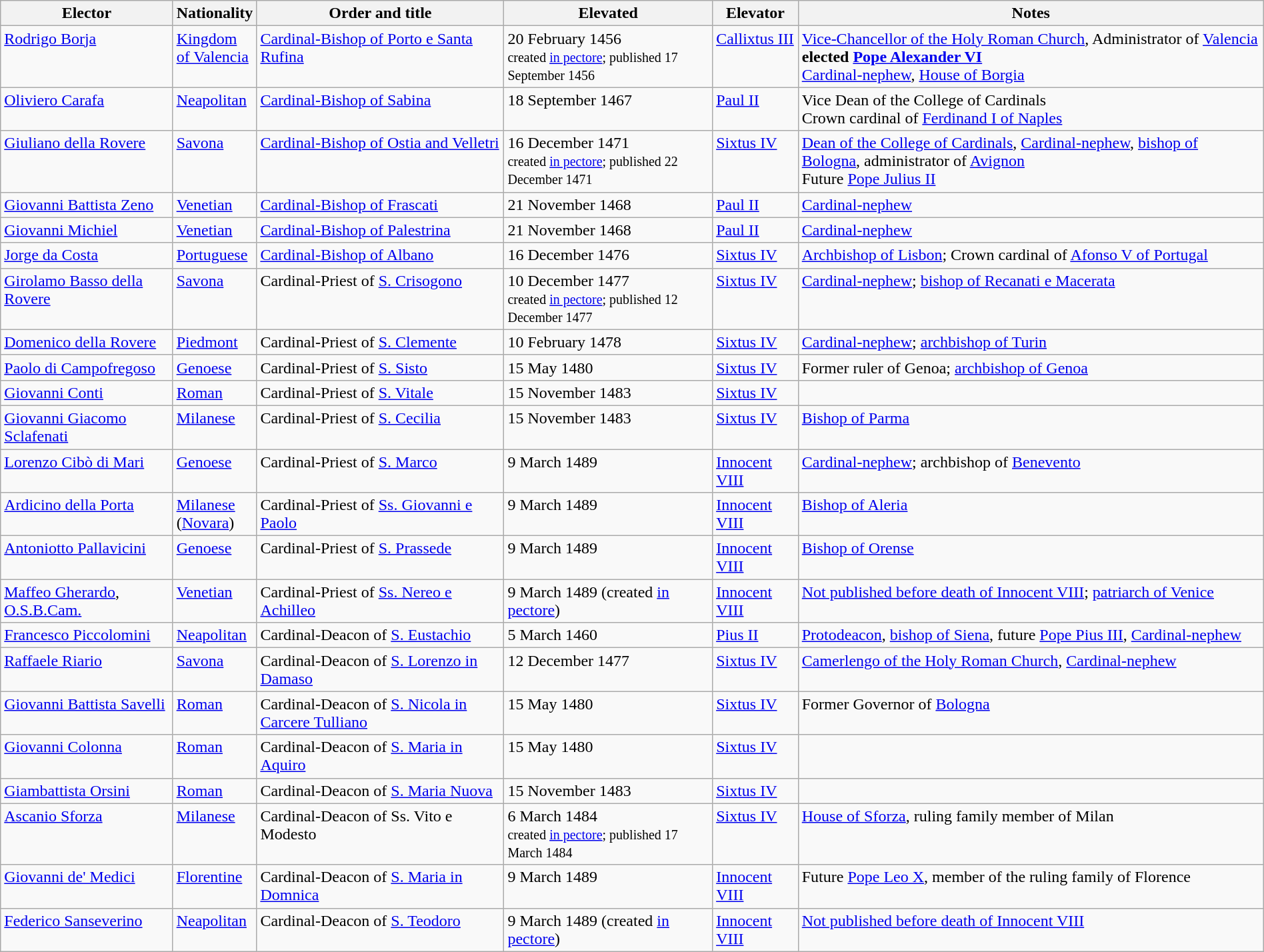<table class="wikitable sortable" style="width:100%">
<tr>
<th style="width:*;" scope=col>Elector</th>
<th style="width:5%;" scope=col>Nationality</th>
<th style="width:*;" scope=col>Order and title</th>
<th style="width:*;" data-sort-type="date" scope=col>Elevated</th>
<th style="width:*;" scope=col>Elevator</th>
<th style="width:*;" class=unsortable scope=col>Notes</th>
</tr>
<tr valign="top">
<td><a href='#'>Rodrigo Borja</a></td>
<td><a href='#'>Kingdom of Valencia</a></td>
<td><a href='#'>Cardinal-Bishop of Porto e Santa Rufina</a></td>
<td>20 February 1456<br><small>created <a href='#'>in pectore</a>; published 17 September 1456</small></td>
<td><a href='#'>Callixtus III</a></td>
<td><a href='#'>Vice-Chancellor of the Holy Roman Church</a>, Administrator of <a href='#'>Valencia</a><br><strong>elected <a href='#'>Pope Alexander VI</a></strong><br><a href='#'>Cardinal-nephew</a>, <a href='#'>House of Borgia</a></td>
</tr>
<tr valign="top">
<td><a href='#'>Oliviero Carafa</a></td>
<td><a href='#'>Neapolitan</a></td>
<td><a href='#'>Cardinal-Bishop of Sabina</a></td>
<td>18 September 1467</td>
<td><a href='#'>Paul II</a></td>
<td>Vice Dean of the College of Cardinals<br>Crown cardinal of <a href='#'>Ferdinand I of Naples</a></td>
</tr>
<tr valign="top">
<td><a href='#'>Giuliano della Rovere</a></td>
<td><a href='#'>Savona</a></td>
<td><a href='#'>Cardinal-Bishop of Ostia and Velletri</a></td>
<td>16 December 1471<br><small>created <a href='#'>in pectore</a>; published 22 December 1471</small></td>
<td><a href='#'>Sixtus IV</a></td>
<td><a href='#'>Dean of the College of Cardinals</a>, <a href='#'>Cardinal-nephew</a>, <a href='#'>bishop of Bologna</a>, administrator of <a href='#'>Avignon</a><br>Future <a href='#'>Pope Julius II</a></td>
</tr>
<tr valign="top">
<td><a href='#'>Giovanni Battista Zeno</a></td>
<td><a href='#'>Venetian</a></td>
<td><a href='#'>Cardinal-Bishop of Frascati</a></td>
<td>21 November 1468</td>
<td><a href='#'>Paul II</a></td>
<td><a href='#'>Cardinal-nephew</a></td>
</tr>
<tr valign="top">
<td><a href='#'>Giovanni Michiel</a></td>
<td><a href='#'>Venetian</a></td>
<td><a href='#'>Cardinal-Bishop of Palestrina</a></td>
<td>21 November 1468</td>
<td><a href='#'>Paul II</a></td>
<td><a href='#'>Cardinal-nephew</a></td>
</tr>
<tr valign="top">
<td><a href='#'>Jorge da Costa</a></td>
<td><a href='#'>Portuguese</a></td>
<td><a href='#'>Cardinal-Bishop of Albano</a></td>
<td>16 December 1476</td>
<td><a href='#'>Sixtus IV</a></td>
<td><a href='#'>Archbishop of Lisbon</a>; Crown cardinal of <a href='#'>Afonso V of Portugal</a></td>
</tr>
<tr valign="top">
<td><a href='#'>Girolamo Basso della Rovere</a></td>
<td><a href='#'>Savona</a></td>
<td>Cardinal-Priest of <a href='#'>S. Crisogono</a></td>
<td>10 December 1477<br><small>created <a href='#'>in pectore</a>; published 12 December 1477</small></td>
<td><a href='#'>Sixtus IV</a></td>
<td><a href='#'>Cardinal-nephew</a>; <a href='#'>bishop of Recanati e Macerata</a></td>
</tr>
<tr valign="top">
<td><a href='#'>Domenico della Rovere</a></td>
<td><a href='#'>Piedmont</a></td>
<td>Cardinal-Priest of <a href='#'>S. Clemente</a></td>
<td>10 February 1478</td>
<td><a href='#'>Sixtus IV</a></td>
<td><a href='#'>Cardinal-nephew</a>; <a href='#'>archbishop of Turin</a></td>
</tr>
<tr valign="top">
<td><a href='#'>Paolo di Campofregoso</a></td>
<td><a href='#'>Genoese</a></td>
<td>Cardinal-Priest of <a href='#'>S. Sisto</a></td>
<td>15 May 1480</td>
<td><a href='#'>Sixtus IV</a></td>
<td>Former ruler of Genoa; <a href='#'>archbishop of Genoa</a></td>
</tr>
<tr valign="top">
<td><a href='#'>Giovanni Conti</a></td>
<td><a href='#'>Roman</a></td>
<td>Cardinal-Priest of <a href='#'>S. Vitale</a></td>
<td>15 November 1483</td>
<td><a href='#'>Sixtus IV</a></td>
<td></td>
</tr>
<tr valign="top">
<td><a href='#'>Giovanni Giacomo Sclafenati</a></td>
<td><a href='#'>Milanese</a></td>
<td>Cardinal-Priest of <a href='#'>S. Cecilia</a></td>
<td>15 November 1483</td>
<td><a href='#'>Sixtus IV</a></td>
<td><a href='#'>Bishop of Parma</a></td>
</tr>
<tr valign="top">
<td><a href='#'>Lorenzo Cibò di Mari</a></td>
<td><a href='#'>Genoese</a></td>
<td>Cardinal-Priest of <a href='#'>S. Marco</a></td>
<td>9 March 1489</td>
<td><a href='#'>Innocent VIII</a></td>
<td><a href='#'>Cardinal-nephew</a>; archbishop of <a href='#'>Benevento</a></td>
</tr>
<tr valign="top">
<td><a href='#'>Ardicino della Porta</a></td>
<td><a href='#'>Milanese</a> (<a href='#'>Novara</a>)</td>
<td>Cardinal-Priest of <a href='#'>Ss. Giovanni e Paolo</a></td>
<td>9 March 1489</td>
<td><a href='#'>Innocent VIII</a></td>
<td><a href='#'>Bishop of Aleria</a></td>
</tr>
<tr valign="top">
<td><a href='#'>Antoniotto Pallavicini</a></td>
<td><a href='#'>Genoese</a></td>
<td>Cardinal-Priest of <a href='#'>S. Prassede</a></td>
<td>9 March 1489</td>
<td><a href='#'>Innocent VIII</a></td>
<td><a href='#'>Bishop of Orense</a></td>
</tr>
<tr valign="top">
<td><a href='#'>Maffeo Gherardo</a>, <a href='#'>O.S.B.</a><a href='#'>Cam.</a></td>
<td><a href='#'>Venetian</a></td>
<td>Cardinal-Priest of <a href='#'>Ss. Nereo e Achilleo</a></td>
<td>9 March 1489 (created <a href='#'>in pectore</a>)</td>
<td><a href='#'>Innocent VIII</a></td>
<td><a href='#'>Not published before death of Innocent VIII</a>; <a href='#'>patriarch of Venice</a></td>
</tr>
<tr valign="top">
<td><a href='#'>Francesco Piccolomini</a></td>
<td><a href='#'>Neapolitan</a></td>
<td>Cardinal-Deacon of <a href='#'>S. Eustachio</a></td>
<td>5 March 1460</td>
<td><a href='#'>Pius II</a></td>
<td><a href='#'>Protodeacon</a>, <a href='#'>bishop of Siena</a>, future <a href='#'>Pope Pius III</a>, <a href='#'>Cardinal-nephew</a></td>
</tr>
<tr valign="top">
<td><a href='#'>Raffaele Riario</a></td>
<td><a href='#'>Savona</a></td>
<td>Cardinal-Deacon of <a href='#'>S. Lorenzo in Damaso</a></td>
<td>12 December 1477</td>
<td><a href='#'>Sixtus IV</a></td>
<td><a href='#'>Camerlengo of the Holy Roman Church</a>, <a href='#'>Cardinal-nephew</a></td>
</tr>
<tr valign="top">
<td><a href='#'>Giovanni Battista Savelli</a></td>
<td><a href='#'>Roman</a></td>
<td>Cardinal-Deacon of <a href='#'>S. Nicola in Carcere Tulliano</a></td>
<td>15 May 1480</td>
<td><a href='#'>Sixtus IV</a></td>
<td>Former Governor of <a href='#'>Bologna</a></td>
</tr>
<tr valign="top">
<td><a href='#'>Giovanni Colonna</a></td>
<td><a href='#'>Roman</a></td>
<td>Cardinal-Deacon of <a href='#'>S. Maria in Aquiro</a></td>
<td>15 May 1480</td>
<td><a href='#'>Sixtus IV</a></td>
<td></td>
</tr>
<tr valign="top">
<td><a href='#'>Giambattista Orsini</a></td>
<td><a href='#'>Roman</a></td>
<td>Cardinal-Deacon of <a href='#'>S. Maria Nuova</a></td>
<td>15 November 1483</td>
<td><a href='#'>Sixtus IV</a></td>
<td></td>
</tr>
<tr valign="top">
<td><a href='#'>Ascanio Sforza</a></td>
<td><a href='#'>Milanese</a></td>
<td>Cardinal-Deacon of Ss. Vito e Modesto</td>
<td>6 March 1484<br><small>created <a href='#'>in pectore</a>; published 17 March 1484</small></td>
<td><a href='#'>Sixtus IV</a></td>
<td><a href='#'>House of Sforza</a>, ruling family member of Milan</td>
</tr>
<tr valign="top">
<td><a href='#'>Giovanni de' Medici</a></td>
<td><a href='#'>Florentine</a></td>
<td>Cardinal-Deacon of <a href='#'>S. Maria in Domnica</a></td>
<td>9 March 1489</td>
<td><a href='#'>Innocent VIII</a></td>
<td>Future <a href='#'>Pope Leo X</a>, member of the ruling family of Florence</td>
</tr>
<tr valign="top">
<td><a href='#'>Federico Sanseverino</a></td>
<td><a href='#'>Neapolitan</a></td>
<td>Cardinal-Deacon of <a href='#'>S. Teodoro</a></td>
<td>9 March 1489 (created <a href='#'>in pectore</a>)</td>
<td><a href='#'>Innocent VIII</a></td>
<td><a href='#'>Not published before death of Innocent VIII</a></td>
</tr>
</table>
